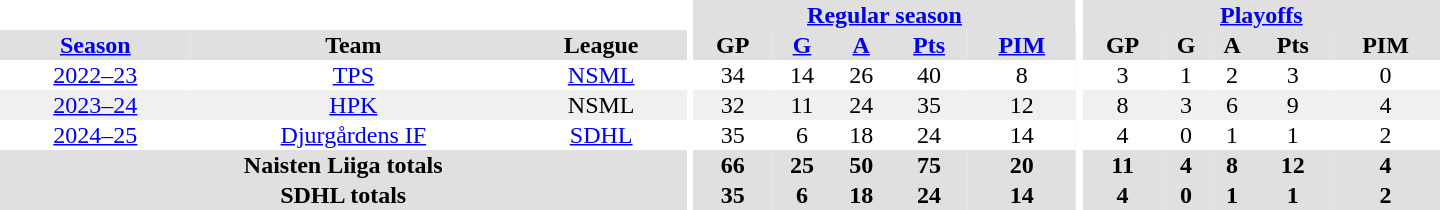<table border="0" cellpadding="1" cellspacing="0" style="text-align:center; width:60em">
<tr bgcolor="#e0e0e0">
<th colspan="3" bgcolor="#ffffff"></th>
<th rowspan="97" bgcolor="#ffffff"></th>
<th colspan="5"><a href='#'>Regular season</a></th>
<th rowspan="97" bgcolor="#ffffff"></th>
<th colspan="5"><a href='#'>Playoffs</a></th>
</tr>
<tr bgcolor="#e0e0e0">
<th><a href='#'>Season</a></th>
<th>Team</th>
<th>League</th>
<th>GP</th>
<th><a href='#'>G</a></th>
<th><a href='#'>A</a></th>
<th><a href='#'>Pts</a></th>
<th><a href='#'>PIM</a></th>
<th>GP</th>
<th>G</th>
<th>A</th>
<th>Pts</th>
<th>PIM</th>
</tr>
<tr>
<td><a href='#'>2022–23</a></td>
<td><a href='#'>TPS</a></td>
<td><a href='#'>NSML</a></td>
<td>34</td>
<td>14</td>
<td>26</td>
<td>40</td>
<td>8</td>
<td>3</td>
<td>1</td>
<td>2</td>
<td>3</td>
<td>0</td>
</tr>
<tr bgcolor="#f0f0f0">
<td><a href='#'>2023–24</a></td>
<td><a href='#'>HPK</a></td>
<td>NSML</td>
<td>32</td>
<td>11</td>
<td>24</td>
<td>35</td>
<td>12</td>
<td>8</td>
<td>3</td>
<td>6</td>
<td>9</td>
<td>4</td>
</tr>
<tr>
<td><a href='#'>2024–25</a></td>
<td><a href='#'>Djurgårdens IF</a></td>
<td><a href='#'>SDHL</a></td>
<td>35</td>
<td>6</td>
<td>18</td>
<td>24</td>
<td>14</td>
<td>4</td>
<td>0</td>
<td>1</td>
<td>1</td>
<td>2</td>
</tr>
<tr bgcolor="#e0e0e0">
<th colspan="3">Naisten Liiga totals</th>
<th>66</th>
<th>25</th>
<th>50</th>
<th>75</th>
<th>20</th>
<th>11</th>
<th>4</th>
<th>8</th>
<th>12</th>
<th>4</th>
</tr>
<tr bgcolor="#e0e0e0">
<th colspan="3">SDHL totals</th>
<th>35</th>
<th>6</th>
<th>18</th>
<th>24</th>
<th>14</th>
<th>4</th>
<th>0</th>
<th>1</th>
<th>1</th>
<th>2</th>
</tr>
</table>
